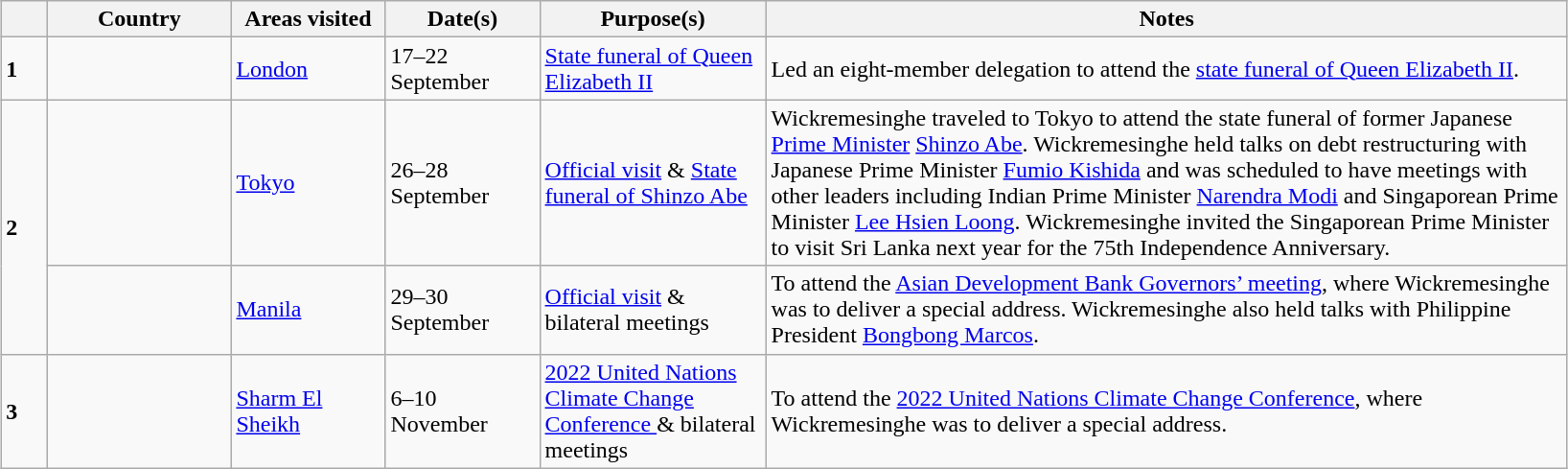<table class="wikitable outercollapse sortable" style="margin: 1em auto 1em auto">
<tr>
<th style="width: 3%;"></th>
<th width=120>Country</th>
<th width=100>Areas visited</th>
<th width=100>Date(s)</th>
<th width=150>Purpose(s)</th>
<th width=550>Notes</th>
</tr>
<tr>
<td rowspan=1><strong>1</strong></td>
<td></td>
<td><a href='#'>London</a></td>
<td>17–22 September</td>
<td><a href='#'>State funeral of Queen Elizabeth II</a></td>
<td> Led an eight-member delegation to attend the <a href='#'>state funeral of Queen Elizabeth II</a>.</td>
</tr>
<tr>
<td rowspan=2><strong>2</strong></td>
<td></td>
<td><a href='#'>Tokyo</a></td>
<td>26–28 September</td>
<td><a href='#'>Official visit</a> & <a href='#'>State funeral of Shinzo Abe</a></td>
<td> Wickremesinghe traveled to Tokyo to attend the state funeral of former Japanese <a href='#'>Prime Minister</a> <a href='#'>Shinzo Abe</a>. Wickremesinghe held talks on debt restructuring with Japanese Prime Minister <a href='#'>Fumio Kishida</a> and was scheduled to have meetings with other leaders including Indian Prime Minister <a href='#'>Narendra Modi</a> and Singaporean Prime Minister <a href='#'>Lee Hsien Loong</a>. Wickremesinghe invited the Singaporean Prime Minister to visit Sri Lanka next year for the 75th Independence Anniversary.</td>
</tr>
<tr>
<td></td>
<td><a href='#'>Manila</a></td>
<td>29–30 September</td>
<td><a href='#'>Official visit</a> & bilateral meetings</td>
<td> To attend the <a href='#'>Asian Development Bank Governors’ meeting</a>, where Wickremesinghe was to deliver a special address. Wickremesinghe also held talks with Philippine President <a href='#'>Bongbong Marcos</a>.</td>
</tr>
<tr>
<td><strong>3</strong></td>
<td></td>
<td><a href='#'>Sharm El Sheikh</a></td>
<td>6–10 November</td>
<td><a href='#'>2022 United Nations Climate Change Conference </a>& bilateral meetings</td>
<td>To attend the <a href='#'>2022 United Nations Climate Change Conference</a>, where Wickremesinghe was to deliver a special address.</td>
</tr>
</table>
